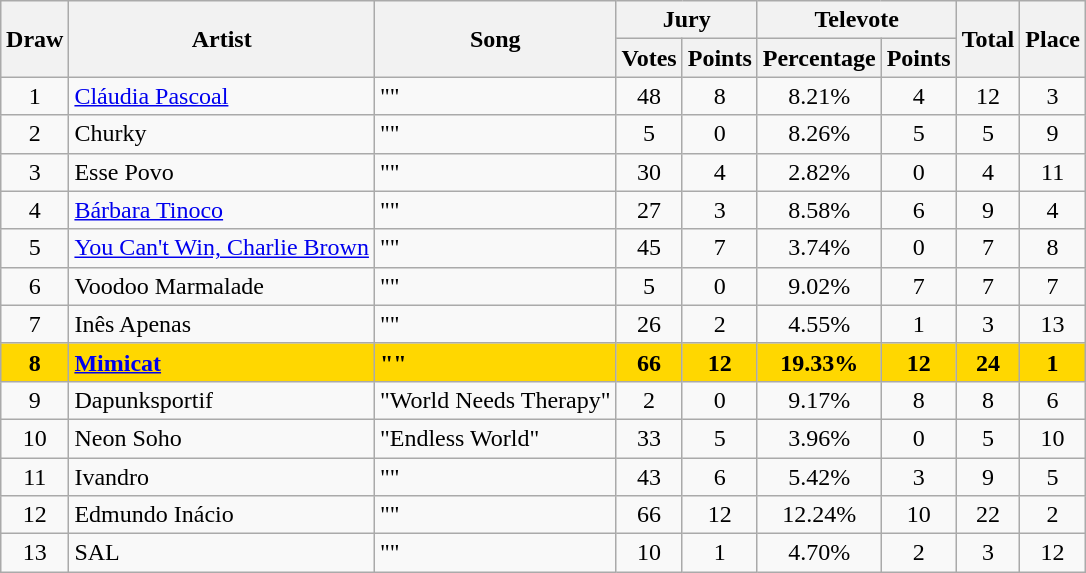<table class="sortable wikitable" style="margin: 1em auto 1em auto; text-align:center">
<tr>
<th rowspan="2">Draw</th>
<th rowspan="2">Artist</th>
<th rowspan="2">Song</th>
<th colspan="2">Jury</th>
<th colspan="2">Televote</th>
<th rowspan="2">Total</th>
<th rowspan="2">Place</th>
</tr>
<tr>
<th scope="col">Votes</th>
<th scope="col">Points</th>
<th>Percentage</th>
<th>Points</th>
</tr>
<tr>
<td>1</td>
<td align="left"><a href='#'>Cláudia Pascoal</a></td>
<td align="left">""</td>
<td>48</td>
<td>8</td>
<td>8.21%</td>
<td>4</td>
<td>12</td>
<td>3</td>
</tr>
<tr>
<td>2</td>
<td align="left">Churky</td>
<td align="left">""</td>
<td>5</td>
<td>0</td>
<td>8.26%</td>
<td>5</td>
<td>5</td>
<td>9</td>
</tr>
<tr>
<td>3</td>
<td align="left">Esse Povo</td>
<td align="left">""</td>
<td>30</td>
<td>4</td>
<td>2.82%</td>
<td>0</td>
<td>4</td>
<td>11</td>
</tr>
<tr>
<td>4</td>
<td align="left"><a href='#'>Bárbara Tinoco</a></td>
<td align="left">""</td>
<td>27</td>
<td>3</td>
<td>8.58%</td>
<td>6</td>
<td>9</td>
<td>4</td>
</tr>
<tr>
<td>5</td>
<td align="left"><a href='#'>You Can't Win, Charlie Brown</a></td>
<td align="left">""</td>
<td>45</td>
<td>7</td>
<td>3.74%</td>
<td>0</td>
<td>7</td>
<td>8</td>
</tr>
<tr>
<td>6</td>
<td align="left">Voodoo Marmalade</td>
<td align="left">""</td>
<td>5</td>
<td>0</td>
<td>9.02%</td>
<td>7</td>
<td>7</td>
<td>7</td>
</tr>
<tr>
<td>7</td>
<td align="left">Inês Apenas</td>
<td align="left">""</td>
<td>26</td>
<td>2</td>
<td>4.55%</td>
<td>1</td>
<td>3</td>
<td>13</td>
</tr>
<tr style="font-weight:bold; background:gold;">
<td>8</td>
<td align="left"><a href='#'>Mimicat</a></td>
<td align="left">""</td>
<td>66</td>
<td>12</td>
<td>19.33%</td>
<td>12</td>
<td>24</td>
<td>1</td>
</tr>
<tr>
<td>9</td>
<td align="left">Dapunksportif</td>
<td align="left">"World Needs Therapy"</td>
<td>2</td>
<td>0</td>
<td>9.17%</td>
<td>8</td>
<td>8</td>
<td>6</td>
</tr>
<tr>
<td>10</td>
<td align="left">Neon Soho</td>
<td align="left">"Endless World"</td>
<td>33</td>
<td>5</td>
<td>3.96%</td>
<td>0</td>
<td>5</td>
<td>10</td>
</tr>
<tr>
<td>11</td>
<td align="left">Ivandro</td>
<td align="left">""</td>
<td>43</td>
<td>6</td>
<td>5.42%</td>
<td>3</td>
<td>9</td>
<td>5</td>
</tr>
<tr>
<td>12</td>
<td align="left">Edmundo Inácio</td>
<td align="left">""</td>
<td>66</td>
<td>12</td>
<td>12.24%</td>
<td>10</td>
<td>22</td>
<td>2</td>
</tr>
<tr>
<td>13</td>
<td align="left">SAL</td>
<td align="left">""</td>
<td>10</td>
<td>1</td>
<td>4.70%</td>
<td>2</td>
<td>3</td>
<td>12</td>
</tr>
</table>
